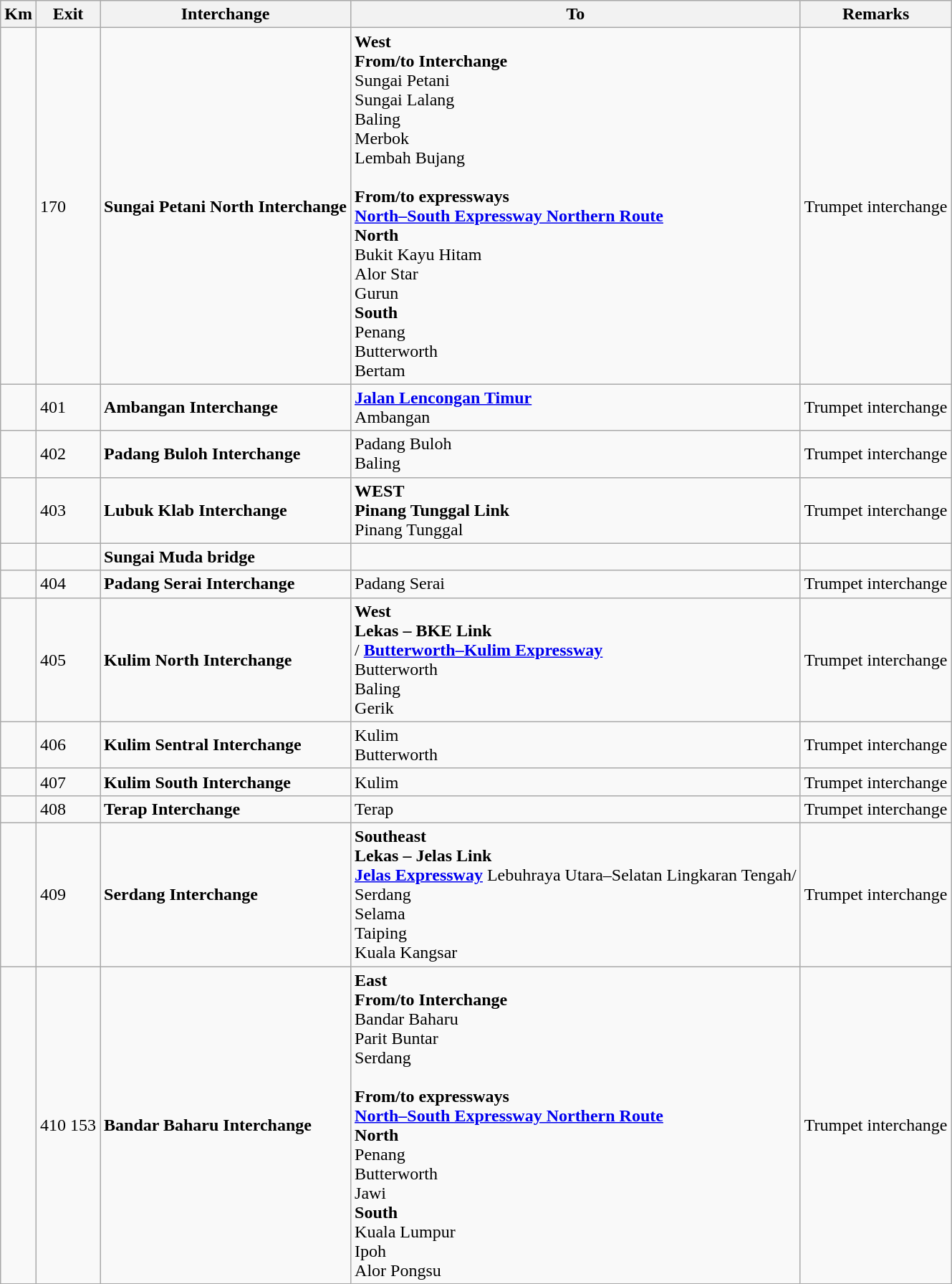<table class="wikitable">
<tr>
<th>Km</th>
<th>Exit</th>
<th>Interchange</th>
<th>To</th>
<th>Remarks</th>
</tr>
<tr>
<td></td>
<td>170</td>
<td><strong>Sungai Petani North Interchange</strong></td>
<td><strong>West</strong><br><strong>From/to Interchange</strong><br> Sungai Petani<br> Sungai Lalang<br> Baling<br> Merbok<br>Lembah Bujang<br><br><strong>From/to expressways</strong><br>  <strong><a href='#'>North–South Expressway Northern Route</a></strong><br><strong>North</strong><br>Bukit Kayu Hitam<br>Alor Star<br>Gurun<br><strong>South </strong><br>Penang<br>Butterworth<br>Bertam</td>
<td>Trumpet interchange</td>
</tr>
<tr>
<td></td>
<td>401</td>
<td><strong>Ambangan Interchange</strong></td>
<td> <strong><a href='#'>Jalan Lencongan Timur</a></strong><br>Ambangan</td>
<td>Trumpet interchange</td>
</tr>
<tr>
<td></td>
<td>402</td>
<td><strong>Padang Buloh Interchange</strong></td>
<td> Padang Buloh<br> Baling</td>
<td>Trumpet interchange</td>
</tr>
<tr>
<td></td>
<td>403</td>
<td><strong>Lubuk Klab Interchange</strong></td>
<td><strong>WEST</strong><br><strong>Pinang Tunggal Link</strong><br> Pinang Tunggal</td>
<td>Trumpet interchange</td>
</tr>
<tr>
<td></td>
<td></td>
<td><strong>Sungai Muda bridge</strong></td>
<td></td>
<td></td>
</tr>
<tr>
<td></td>
<td>404</td>
<td><strong>Padang Serai Interchange</strong></td>
<td> Padang Serai</td>
<td>Trumpet interchange</td>
</tr>
<tr>
<td></td>
<td>405</td>
<td><strong>Kulim North Interchange</strong></td>
<td><strong>West</strong><br> <strong>Lekas – BKE Link</strong><br>/ <strong><a href='#'>Butterworth–Kulim Expressway</a></strong><br>Butterworth<br>Baling<br>Gerik</td>
<td>Trumpet interchange</td>
</tr>
<tr>
<td></td>
<td>406</td>
<td><strong>Kulim Sentral Interchange</strong></td>
<td> Kulim<br> Butterworth</td>
<td>Trumpet interchange</td>
</tr>
<tr>
<td></td>
<td>407</td>
<td><strong>Kulim South Interchange</strong></td>
<td> Kulim</td>
<td>Trumpet interchange</td>
</tr>
<tr>
<td></td>
<td>408</td>
<td><strong>Terap Interchange</strong></td>
<td> Terap</td>
<td>Trumpet interchange</td>
</tr>
<tr>
<td></td>
<td>409</td>
<td><strong>Serdang Interchange</strong></td>
<td><strong>Southeast</strong><br>   <strong>Lekas – Jelas Link</strong> <br>  <strong><a href='#'>Jelas Expressway</a></strong> Lebuhraya Utara–Selatan Lingkaran Tengah/<br>Serdang<br>Selama<br>Taiping<br>Kuala Kangsar</td>
<td>Trumpet interchange</td>
</tr>
<tr>
<td></td>
<td>410 153</td>
<td><strong>Bandar Baharu Interchange</strong></td>
<td><strong>East</strong><br><strong>From/to Interchange</strong><br> Bandar Baharu<br> Parit Buntar<br> Serdang<br><br><strong>From/to expressways</strong><br>  <strong><a href='#'>North–South Expressway Northern Route</a></strong><br><strong>North</strong><br>Penang<br>Butterworth<br>Jawi<br><strong>South</strong><br>Kuala Lumpur<br>Ipoh<br>Alor Pongsu</td>
<td>Trumpet interchange</td>
</tr>
</table>
